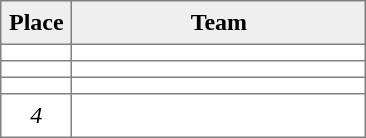<table style=border-collapse:collapse border=1 cellspacing=0 cellpadding=5>
<tr align=center bgcolor=#efefef>
<th width=35>Place</th>
<th width=185>Team</th>
</tr>
<tr align=center>
<td></td>
<td style="text-align:left;"></td>
</tr>
<tr align=center>
<td></td>
<td style="text-align:left;"></td>
</tr>
<tr align=center>
<td></td>
<td style="text-align:left;"></td>
</tr>
<tr align=center>
<td><em>4</em></td>
<td style="text-align:left;"></td>
</tr>
</table>
